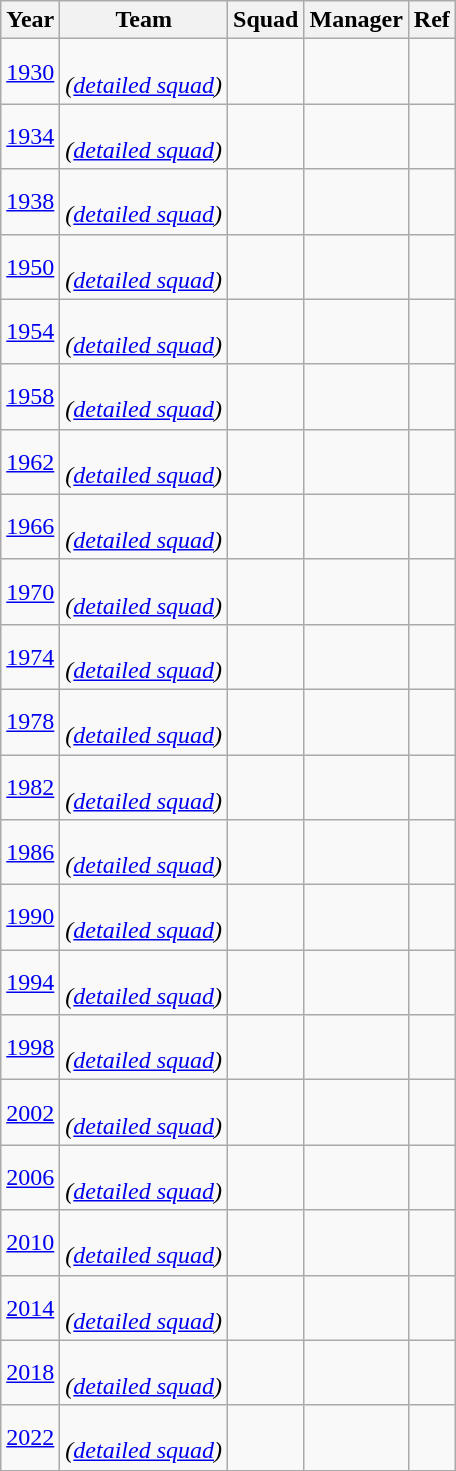<table class="wikitable plainrowheaders sortable">
<tr>
<th scope=col>Year</th>
<th scope=col>Team</th>
<th scope=col class="unsortable">Squad</th>
<th scope=col class="unsortable">Manager</th>
<th scope=col class="unsortable">Ref</th>
</tr>
<tr>
<td align="center"><a href='#'>1930</a></td>
<td> <br> <em>(<a href='#'>detailed squad</a>)</em></td>
<td>                     </td>
<td></td>
<td></td>
</tr>
<tr>
<td align="center"><a href='#'>1934</a></td>
<td> <br> <em>(<a href='#'>detailed squad</a>)</em></td>
<td>                     </td>
<td></td>
<td></td>
</tr>
<tr>
<td align="center"><a href='#'>1938</a></td>
<td> <br> <em>(<a href='#'>detailed squad</a>)</em></td>
<td>                     </td>
<td></td>
<td></td>
</tr>
<tr>
<td align="center"><a href='#'>1950</a></td>
<td> <br> <em>(<a href='#'>detailed squad</a>)</em></td>
<td>                     </td>
<td></td>
<td></td>
</tr>
<tr>
<td align="center"><a href='#'>1954</a></td>
<td data-sort-value="Germany"> <br> <em>(<a href='#'>detailed squad</a>)</em></td>
<td>                     </td>
<td></td>
<td></td>
</tr>
<tr>
<td align="center"><a href='#'>1958</a></td>
<td> <br> <em>(<a href='#'>detailed squad</a>)</em></td>
<td>                     </td>
<td></td>
<td></td>
</tr>
<tr>
<td align="center"><a href='#'>1962</a></td>
<td> <br> <em>(<a href='#'>detailed squad</a>)</em></td>
<td>                     </td>
<td></td>
<td></td>
</tr>
<tr>
<td align="center"><a href='#'>1966</a></td>
<td> <br> <em>(<a href='#'>detailed squad</a>)</em></td>
<td>                     </td>
<td></td>
<td></td>
</tr>
<tr>
<td align="center"><a href='#'>1970</a></td>
<td> <br> <em>(<a href='#'>detailed squad</a>)</em></td>
<td>                     </td>
<td></td>
<td></td>
</tr>
<tr>
<td align="center"><a href='#'>1974</a></td>
<td data-sort-value="Germany"><br> <em>(<a href='#'>detailed squad</a>)</em></td>
<td>                     </td>
<td></td>
<td></td>
</tr>
<tr>
<td align="center"><a href='#'>1978</a></td>
<td> <br> <em>(<a href='#'>detailed squad</a>)</em></td>
<td>                     </td>
<td></td>
<td></td>
</tr>
<tr>
<td align="center"><a href='#'>1982</a></td>
<td> <br> <em>(<a href='#'>detailed squad</a>)</em></td>
<td>                     </td>
<td></td>
<td></td>
</tr>
<tr>
<td align="center"><a href='#'>1986</a></td>
<td> <br> <em>(<a href='#'>detailed squad</a>)</em></td>
<td>                     </td>
<td></td>
<td></td>
</tr>
<tr>
<td align="center"><a href='#'>1990</a></td>
<td data-sort-value="Germany"> <br> <em>(<a href='#'>detailed squad</a>)</em></td>
<td>                     </td>
<td></td>
<td></td>
</tr>
<tr>
<td align="center"><a href='#'>1994</a></td>
<td> <br> <em>(<a href='#'>detailed squad</a>)</em></td>
<td>                     </td>
<td></td>
<td></td>
</tr>
<tr>
<td align="center"><a href='#'>1998</a></td>
<td> <br> <em>(<a href='#'>detailed squad</a>)</em></td>
<td>                     </td>
<td></td>
<td></td>
</tr>
<tr>
<td align="center"><a href='#'>2002</a></td>
<td> <br> <em>(<a href='#'>detailed squad</a>)</em></td>
<td>                      </td>
<td></td>
<td></td>
</tr>
<tr>
<td align="center"><a href='#'>2006</a></td>
<td> <br> <em>(<a href='#'>detailed squad</a>)</em></td>
<td>                      </td>
<td></td>
<td></td>
</tr>
<tr>
<td align="center"><a href='#'>2010</a></td>
<td> <br> <em>(<a href='#'>detailed squad</a>)</em></td>
<td>                      </td>
<td></td>
<td></td>
</tr>
<tr>
<td align="center"><a href='#'>2014</a></td>
<td> <br> <em>(<a href='#'>detailed squad</a>)</em></td>
<td>                      </td>
<td></td>
<td></td>
</tr>
<tr>
<td align="center"><a href='#'>2018</a></td>
<td> <br> <em>(<a href='#'>detailed squad</a>)</em></td>
<td>                      </td>
<td></td>
<td></td>
</tr>
<tr>
<td align="center"><a href='#'>2022</a></td>
<td> <br> <em>(<a href='#'>detailed squad</a>)</em></td>
<td>                         </td>
<td></td>
<td></td>
</tr>
</table>
